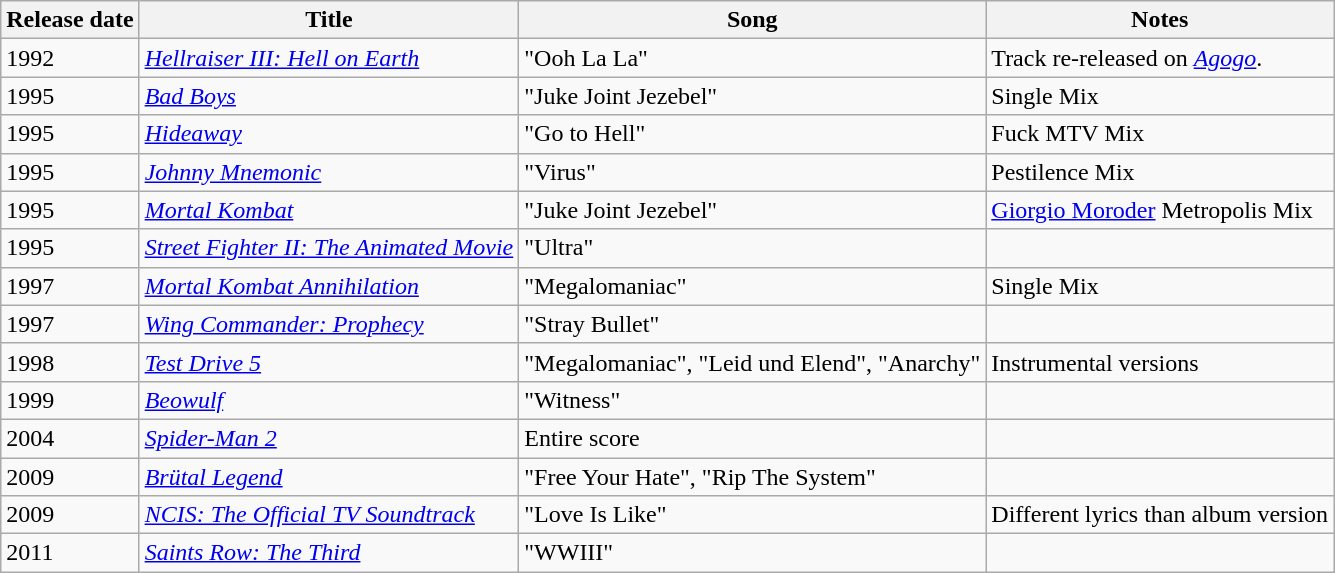<table class="wikitable">
<tr>
<th>Release date</th>
<th>Title</th>
<th>Song</th>
<th>Notes</th>
</tr>
<tr>
<td>1992</td>
<td><em><a href='#'>Hellraiser III: Hell on Earth</a></em></td>
<td>"Ooh La La"</td>
<td>Track re-released on <em><a href='#'>Agogo</a></em>.</td>
</tr>
<tr>
<td>1995</td>
<td><em><a href='#'>Bad Boys</a></em></td>
<td>"Juke Joint Jezebel"</td>
<td>Single Mix</td>
</tr>
<tr>
<td>1995</td>
<td><em><a href='#'>Hideaway</a></em></td>
<td>"Go to Hell"</td>
<td>Fuck MTV Mix</td>
</tr>
<tr>
<td>1995</td>
<td><em><a href='#'>Johnny Mnemonic</a></em></td>
<td>"Virus"</td>
<td>Pestilence Mix</td>
</tr>
<tr>
<td>1995</td>
<td><em><a href='#'>Mortal Kombat</a></em></td>
<td>"Juke Joint Jezebel"</td>
<td><a href='#'>Giorgio Moroder</a> Metropolis Mix</td>
</tr>
<tr>
<td>1995</td>
<td><em><a href='#'>Street Fighter II: The Animated Movie</a></em></td>
<td>"Ultra"</td>
<td></td>
</tr>
<tr>
<td>1997</td>
<td><em><a href='#'>Mortal Kombat Annihilation</a></em></td>
<td>"Megalomaniac"</td>
<td>Single Mix</td>
</tr>
<tr>
<td>1997</td>
<td><em><a href='#'>Wing Commander: Prophecy</a></em></td>
<td>"Stray Bullet"</td>
<td></td>
</tr>
<tr>
<td>1998</td>
<td><em><a href='#'>Test Drive 5</a></em></td>
<td>"Megalomaniac", "Leid und Elend", "Anarchy"</td>
<td>Instrumental versions</td>
</tr>
<tr>
<td>1999</td>
<td><em><a href='#'>Beowulf</a></em></td>
<td>"Witness"</td>
<td></td>
</tr>
<tr>
<td>2004</td>
<td><em><a href='#'>Spider-Man 2</a></em></td>
<td>Entire score</td>
<td></td>
</tr>
<tr>
<td>2009</td>
<td><em><a href='#'>Brütal Legend</a></em></td>
<td>"Free Your Hate", "Rip The System"</td>
<td></td>
</tr>
<tr>
<td>2009</td>
<td><em><a href='#'>NCIS: The Official TV Soundtrack</a></em></td>
<td>"Love Is Like"</td>
<td>Different lyrics than album version</td>
</tr>
<tr>
<td>2011</td>
<td><em><a href='#'>Saints Row: The Third</a></em></td>
<td>"WWIII"</td>
<td></td>
</tr>
</table>
